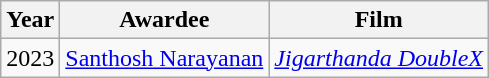<table class="wikitable sortable">
<tr>
<th>Year</th>
<th>Awardee</th>
<th>Film</th>
</tr>
<tr>
<td>2023</td>
<td><a href='#'>Santhosh Narayanan</a></td>
<td><em><a href='#'>Jigarthanda DoubleX</a></em></td>
</tr>
</table>
